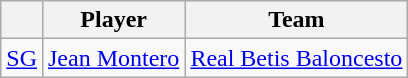<table class="wikitable">
<tr>
<th style="text-align:center;"></th>
<th style="text-align:center;">Player</th>
<th style="text-align:center;">Team</th>
</tr>
<tr>
<td style="text-align:center;"><a href='#'>SG</a></td>
<td> <a href='#'>Jean Montero</a></td>
<td><a href='#'>Real Betis Baloncesto</a></td>
</tr>
</table>
